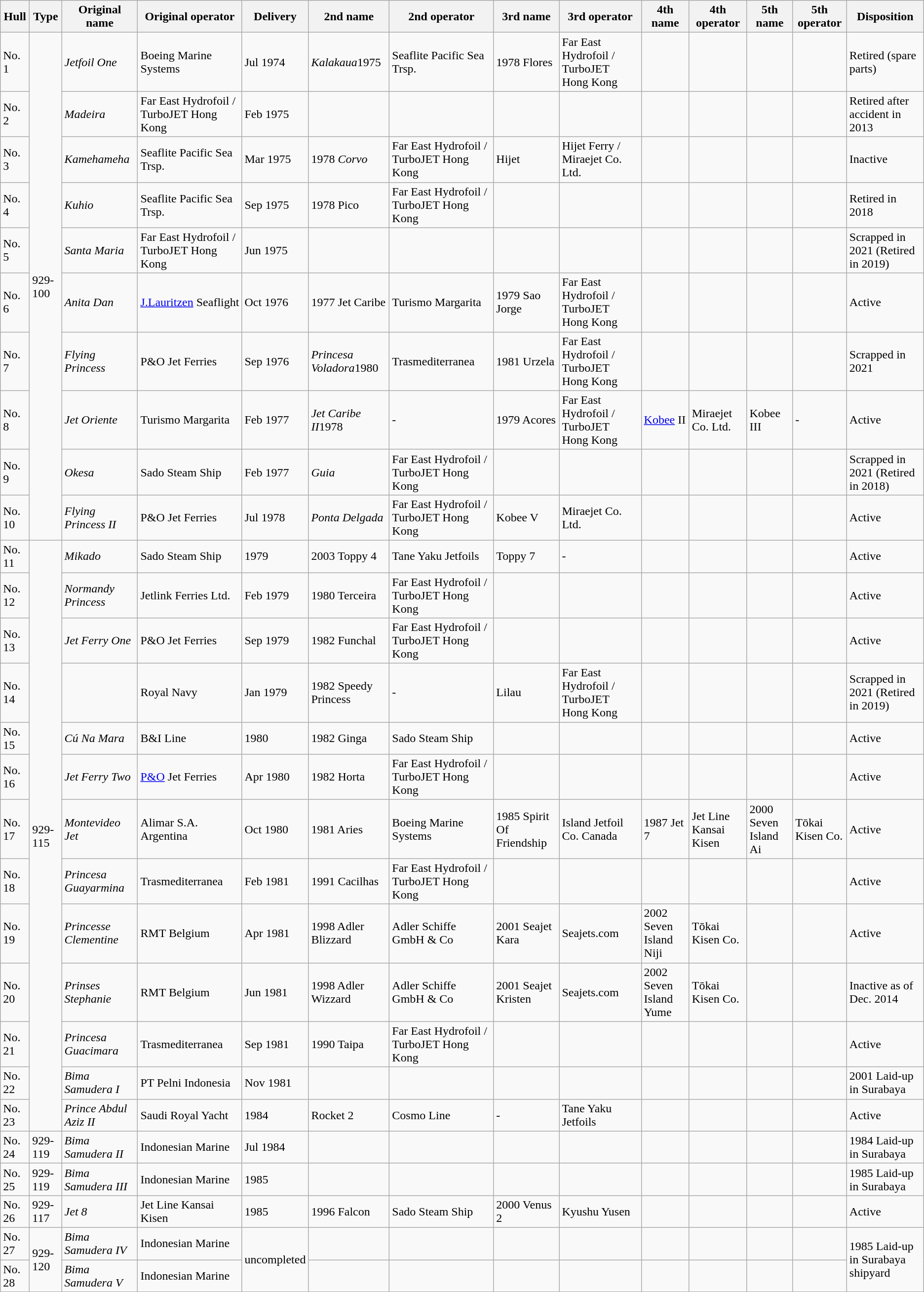<table class="wikitable sortable, wikitable floarheader">
<tr>
<th>Hull</th>
<th>Type</th>
<th>Original name</th>
<th>Original operator</th>
<th>Delivery</th>
<th>2nd name</th>
<th>2nd operator</th>
<th>3rd name</th>
<th>3rd operator</th>
<th>4th name</th>
<th>4th operator</th>
<th>5th name</th>
<th>5th operator</th>
<th>Disposition</th>
</tr>
<tr>
<td>No. 1</td>
<td rowspan="10">929-100</td>
<td><em>Jetfoil One</em></td>
<td>Boeing Marine Systems</td>
<td>Jul 1974</td>
<td><em>Kalakaua</em>1975</td>
<td>Seaflite Pacific Sea Trsp.</td>
<td>1978 Flores</td>
<td>Far East Hydrofoil / TurboJET Hong Kong</td>
<td></td>
<td></td>
<td></td>
<td></td>
<td>Retired (spare parts)</td>
</tr>
<tr>
<td>No. 2</td>
<td><em>Madeira</em></td>
<td>Far East Hydrofoil / TurboJET Hong Kong</td>
<td>Feb 1975</td>
<td></td>
<td></td>
<td></td>
<td></td>
<td></td>
<td></td>
<td></td>
<td></td>
<td>Retired after accident in 2013</td>
</tr>
<tr>
<td>No. 3</td>
<td><em>Kamehameha</em></td>
<td>Seaflite Pacific Sea Trsp.</td>
<td>Mar 1975</td>
<td>1978 <em>Corvo</em></td>
<td>Far East Hydrofoil / TurboJET Hong Kong</td>
<td>Hijet</td>
<td>Hijet Ferry / Miraejet Co. Ltd.</td>
<td></td>
<td></td>
<td></td>
<td></td>
<td>Inactive</td>
</tr>
<tr>
<td>No. 4</td>
<td><em>Kuhio</em></td>
<td>Seaflite Pacific Sea Trsp.</td>
<td>Sep 1975</td>
<td>1978 Pico</td>
<td>Far East Hydrofoil / TurboJET Hong Kong</td>
<td></td>
<td></td>
<td></td>
<td></td>
<td></td>
<td></td>
<td>Retired in 2018</td>
</tr>
<tr>
<td>No. 5</td>
<td><em>Santa Maria</em></td>
<td>Far East Hydrofoil / TurboJET Hong Kong</td>
<td>Jun 1975</td>
<td></td>
<td></td>
<td></td>
<td></td>
<td></td>
<td></td>
<td></td>
<td></td>
<td>Scrapped in 2021 (Retired in 2019)</td>
</tr>
<tr>
<td>No. 6</td>
<td><em>Anita Dan</em></td>
<td><a href='#'>J.Lauritzen</a> Seaflight</td>
<td>Oct 1976</td>
<td>1977 Jet Caribe</td>
<td>Turismo Margarita</td>
<td>1979 Sao Jorge</td>
<td>Far East Hydrofoil / TurboJET Hong Kong</td>
<td></td>
<td></td>
<td></td>
<td></td>
<td>Active</td>
</tr>
<tr>
<td>No. 7</td>
<td><em>Flying Princess</em></td>
<td>P&O Jet Ferries</td>
<td>Sep 1976</td>
<td><em>Princesa Voladora</em>1980</td>
<td>Trasmediterranea</td>
<td>1981 Urzela</td>
<td>Far East Hydrofoil / TurboJET Hong Kong</td>
<td></td>
<td></td>
<td></td>
<td></td>
<td>Scrapped in 2021</td>
</tr>
<tr>
<td>No. 8</td>
<td><em>Jet Oriente</em></td>
<td>Turismo Margarita</td>
<td>Feb 1977</td>
<td><em>Jet Caribe II</em>1978</td>
<td>-</td>
<td>1979 Acores</td>
<td>Far East Hydrofoil  / TurboJET Hong Kong</td>
<td><a href='#'>Kobee</a> II</td>
<td>Miraejet Co. Ltd.</td>
<td>Kobee III</td>
<td>-</td>
<td>Active</td>
</tr>
<tr>
<td>No. 9</td>
<td><em>Okesa</em></td>
<td>Sado Steam Ship</td>
<td>Feb 1977</td>
<td><em>Guia</em></td>
<td>Far East Hydrofoil / TurboJET Hong Kong</td>
<td></td>
<td></td>
<td></td>
<td></td>
<td></td>
<td></td>
<td>Scrapped in 2021 (Retired in 2018)</td>
</tr>
<tr>
<td>No. 10</td>
<td><em>Flying Princess II</em></td>
<td>P&O Jet Ferries</td>
<td>Jul 1978</td>
<td><em>Ponta Delgada</em></td>
<td>Far East Hydrofoil / TurboJET Hong Kong</td>
<td>Kobee V</td>
<td>Miraejet Co. Ltd.</td>
<td></td>
<td></td>
<td></td>
<td></td>
<td>Active</td>
</tr>
<tr>
<td>No. 11</td>
<td rowspan="13">929-115</td>
<td><em>Mikado</em></td>
<td>Sado Steam Ship</td>
<td>1979</td>
<td>2003 Toppy 4</td>
<td>Tane Yaku Jetfoils</td>
<td>Toppy 7</td>
<td>-</td>
<td></td>
<td></td>
<td></td>
<td></td>
<td>Active</td>
</tr>
<tr>
<td>No. 12</td>
<td><em>Normandy Princess</em></td>
<td>Jetlink Ferries Ltd.</td>
<td>Feb 1979</td>
<td>1980 Terceira</td>
<td>Far East Hydrofoil / TurboJET Hong Kong</td>
<td></td>
<td></td>
<td></td>
<td></td>
<td></td>
<td></td>
<td>Active</td>
</tr>
<tr>
<td>No. 13</td>
<td><em>Jet Ferry One</em></td>
<td>P&O Jet Ferries</td>
<td>Sep 1979</td>
<td>1982 Funchal</td>
<td>Far East Hydrofoil / TurboJET Hong Kong</td>
<td></td>
<td></td>
<td></td>
<td></td>
<td></td>
<td></td>
<td>Active</td>
</tr>
<tr>
<td>No. 14</td>
<td></td>
<td>Royal Navy</td>
<td>Jan 1979</td>
<td>1982 Speedy Princess</td>
<td>-</td>
<td>Lilau</td>
<td>Far East Hydrofoil / TurboJET Hong Kong</td>
<td></td>
<td></td>
<td></td>
<td></td>
<td>Scrapped in 2021 (Retired in 2019)</td>
</tr>
<tr>
<td>No. 15</td>
<td><em>Cú Na Mara</em></td>
<td>B&I Line</td>
<td>1980</td>
<td>1982 Ginga</td>
<td>Sado Steam Ship</td>
<td></td>
<td></td>
<td></td>
<td></td>
<td></td>
<td></td>
<td>Active</td>
</tr>
<tr>
<td>No. 16</td>
<td><em>Jet Ferry Two</em></td>
<td><a href='#'>P&O</a> Jet Ferries</td>
<td>Apr 1980</td>
<td>1982 Horta</td>
<td>Far East Hydrofoil / TurboJET Hong Kong</td>
<td></td>
<td></td>
<td></td>
<td></td>
<td></td>
<td></td>
<td>Active</td>
</tr>
<tr>
<td>No. 17</td>
<td><em>Montevideo Jet</em></td>
<td>Alimar S.A. Argentina</td>
<td>Oct 1980</td>
<td>1981 Aries</td>
<td>Boeing Marine Systems</td>
<td>1985 Spirit Of Friendship</td>
<td>Island Jetfoil Co. Canada</td>
<td>1987 Jet 7</td>
<td>Jet Line Kansai Kisen</td>
<td>2000 Seven Island Ai</td>
<td>Tōkai Kisen Co.</td>
<td>Active</td>
</tr>
<tr>
<td>No. 18</td>
<td><em>Princesa Guayarmina</em></td>
<td>Trasmediterranea</td>
<td>Feb 1981</td>
<td>1991 Cacilhas</td>
<td>Far East Hydrofoil / TurboJET Hong Kong</td>
<td></td>
<td></td>
<td></td>
<td></td>
<td></td>
<td></td>
<td>Active</td>
</tr>
<tr>
<td>No. 19</td>
<td><em>Princesse Clementine</em></td>
<td>RMT Belgium</td>
<td>Apr 1981</td>
<td>1998 Adler Blizzard</td>
<td>Adler Schiffe GmbH & Co</td>
<td>2001 Seajet Kara</td>
<td>Seajets.com</td>
<td>2002 Seven Island Niji</td>
<td>Tōkai Kisen Co.</td>
<td></td>
<td></td>
<td>Active</td>
</tr>
<tr>
<td>No. 20</td>
<td><em>Prinses Stephanie</em></td>
<td>RMT Belgium</td>
<td>Jun 1981</td>
<td>1998 Adler Wizzard</td>
<td>Adler Schiffe GmbH & Co</td>
<td>2001 Seajet Kristen</td>
<td>Seajets.com</td>
<td>2002 Seven Island Yume</td>
<td>Tōkai Kisen Co.</td>
<td></td>
<td></td>
<td>Inactive as of Dec. 2014</td>
</tr>
<tr>
<td>No. 21</td>
<td><em>Princesa Guacimara</em></td>
<td>Trasmediterranea</td>
<td>Sep 1981</td>
<td>1990 Taipa</td>
<td>Far East Hydrofoil / TurboJET Hong Kong</td>
<td></td>
<td></td>
<td></td>
<td></td>
<td></td>
<td></td>
<td>Active</td>
</tr>
<tr>
<td>No. 22</td>
<td><em>Bima Samudera I</em></td>
<td>PT Pelni Indonesia</td>
<td>Nov 1981</td>
<td></td>
<td></td>
<td></td>
<td></td>
<td></td>
<td></td>
<td></td>
<td></td>
<td>2001 Laid-up in Surabaya</td>
</tr>
<tr>
<td>No. 23</td>
<td><em>Prince Abdul Aziz II</em></td>
<td>Saudi Royal Yacht</td>
<td>1984</td>
<td>Rocket 2</td>
<td>Cosmo Line</td>
<td>-</td>
<td>Tane Yaku Jetfoils</td>
<td></td>
<td></td>
<td></td>
<td></td>
<td>Active</td>
</tr>
<tr>
<td>No. 24</td>
<td>929-119</td>
<td><em>Bima Samudera II</em></td>
<td>Indonesian Marine</td>
<td>Jul 1984</td>
<td></td>
<td></td>
<td></td>
<td></td>
<td></td>
<td></td>
<td></td>
<td></td>
<td>1984 Laid-up in Surabaya</td>
</tr>
<tr>
<td>No. 25</td>
<td>929-119</td>
<td><em>Bima Samudera III</em></td>
<td>Indonesian Marine</td>
<td>1985</td>
<td></td>
<td></td>
<td></td>
<td></td>
<td></td>
<td></td>
<td></td>
<td></td>
<td>1985 Laid-up in Surabaya</td>
</tr>
<tr>
<td>No. 26</td>
<td>929-117</td>
<td><em>Jet 8</em></td>
<td>Jet Line Kansai Kisen</td>
<td>1985</td>
<td>1996 Falcon</td>
<td>Sado Steam Ship</td>
<td>2000 Venus 2</td>
<td>Kyushu Yusen</td>
<td></td>
<td></td>
<td></td>
<td></td>
<td>Active</td>
</tr>
<tr>
<td>No. 27</td>
<td rowspan="2">929-120</td>
<td><em>Bima Samudera IV</em></td>
<td>Indonesian Marine</td>
<td rowspan="2">uncompleted</td>
<td></td>
<td></td>
<td></td>
<td></td>
<td></td>
<td></td>
<td></td>
<td></td>
<td rowspan="2">1985 Laid-up in Surabaya shipyard</td>
</tr>
<tr>
<td>No. 28</td>
<td><em>Bima Samudera V</em></td>
<td>Indonesian Marine</td>
<td></td>
<td></td>
<td></td>
<td></td>
<td></td>
<td></td>
<td></td>
<td></td>
</tr>
</table>
